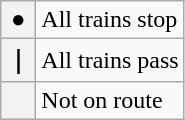<table class="wikitable">
<tr>
<th>●</th>
<td>All trains stop</td>
</tr>
<tr>
<th>｜</th>
<td>All trains pass</td>
</tr>
<tr>
<th></th>
<td>Not on route</td>
</tr>
</table>
